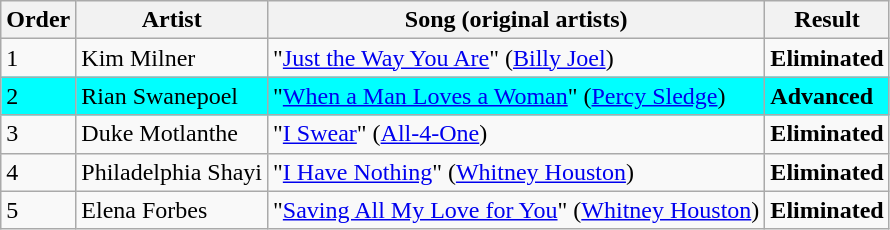<table class=wikitable>
<tr>
<th>Order</th>
<th>Artist</th>
<th>Song (original artists)</th>
<th>Result</th>
</tr>
<tr>
<td>1</td>
<td>Kim Milner</td>
<td>"<a href='#'>Just the Way You Are</a>" (<a href='#'>Billy Joel</a>)</td>
<td><strong>Eliminated</strong></td>
</tr>
<tr style="background:cyan;">
<td>2</td>
<td>Rian Swanepoel</td>
<td>"<a href='#'>When a Man Loves a Woman</a>" (<a href='#'>Percy Sledge</a>)</td>
<td><strong>Advanced</strong></td>
</tr>
<tr>
<td>3</td>
<td>Duke Motlanthe</td>
<td>"<a href='#'>I Swear</a>" (<a href='#'>All-4-One</a>)</td>
<td><strong>Eliminated</strong></td>
</tr>
<tr>
<td>4</td>
<td>Philadelphia Shayi</td>
<td>"<a href='#'>I Have Nothing</a>" (<a href='#'>Whitney Houston</a>)</td>
<td><strong>Eliminated</strong></td>
</tr>
<tr>
<td>5</td>
<td>Elena Forbes</td>
<td>"<a href='#'>Saving All My Love for You</a>" (<a href='#'>Whitney Houston</a>)</td>
<td><strong>Eliminated</strong></td>
</tr>
</table>
